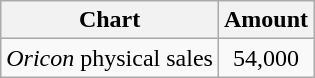<table class="wikitable">
<tr>
<th>Chart</th>
<th>Amount</th>
</tr>
<tr>
<td><em>Oricon</em> physical sales</td>
<td align="center">54,000</td>
</tr>
</table>
